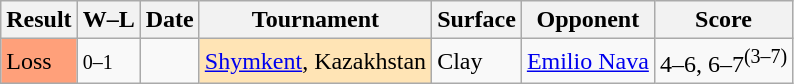<table class="sortable wikitable nowrap">
<tr>
<th>Result</th>
<th class="unsortable">W–L</th>
<th>Date</th>
<th>Tournament</th>
<th>Surface</th>
<th>Opponent</th>
<th class="unsortable">Score</th>
</tr>
<tr>
<td bgcolor=ffa07a>Loss</td>
<td><small>0–1</small></td>
<td><a href='#'></a></td>
<td style="background:moccasin;"><a href='#'>Shymkent</a>, Kazakhstan</td>
<td>Clay</td>
<td> <a href='#'>Emilio Nava</a></td>
<td>4–6, 6–7<sup>(3–7)</sup></td>
</tr>
</table>
